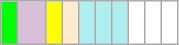<table border="1px" style="border-collapse:collapse; border-color:#aaa; margin-bottom:0.5em;" cellpadding=5 cellspacing=0>
<tr>
<td style="background:#00ff00"><strong></strong></td>
<td style="background:#D8BFD8">  </td>
<td style="background:yellow"></td>
<td style="background:#ffebcd"></td>
<td style="background:#afeeee"></td>
<td style="background:#afeeee"></td>
<td style="background:#afeeee"></td>
<td></td>
<td></td>
<td></td>
</tr>
</table>
